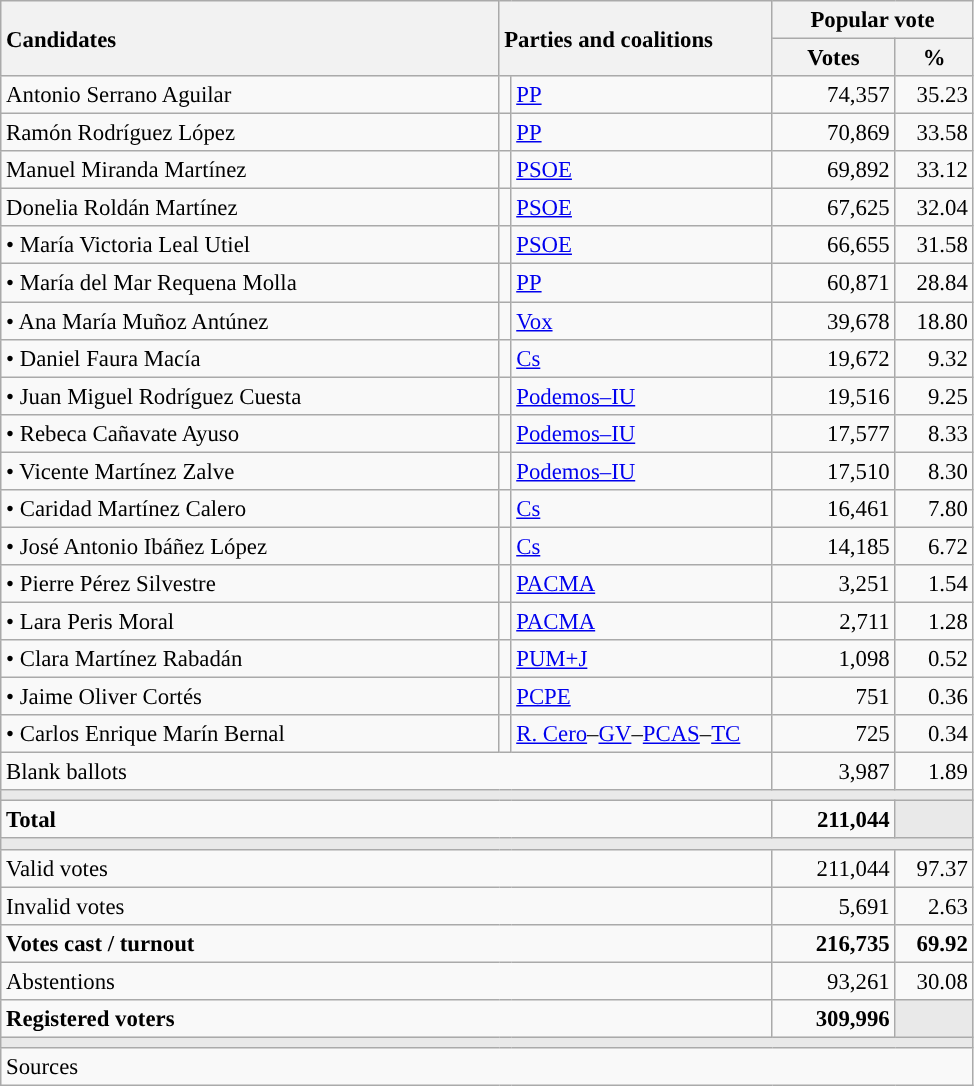<table class="wikitable" style="text-align:right; font-size:95%;">
<tr>
<th style="text-align:left;" rowspan="2" width="325">Candidates</th>
<th style="text-align:left;" rowspan="2" colspan="2" width="175">Parties and coalitions</th>
<th colspan="2">Popular vote</th>
</tr>
<tr>
<th width="75">Votes</th>
<th width="45">%</th>
</tr>
<tr>
<td align="left"> Antonio Serrano Aguilar</td>
<td width="1" style="color:inherit;background:"></td>
<td align="left"><a href='#'>PP</a></td>
<td>74,357</td>
<td>35.23</td>
</tr>
<tr>
<td align="left"> Ramón Rodríguez López</td>
<td style="color:inherit;background:"></td>
<td align="left"><a href='#'>PP</a></td>
<td>70,869</td>
<td>33.58</td>
</tr>
<tr>
<td align="left"> Manuel Miranda Martínez</td>
<td style="color:inherit;background:"></td>
<td align="left"><a href='#'>PSOE</a></td>
<td>69,892</td>
<td>33.12</td>
</tr>
<tr>
<td align="left"> Donelia Roldán Martínez</td>
<td style="color:inherit;background:"></td>
<td align="left"><a href='#'>PSOE</a></td>
<td>67,625</td>
<td>32.04</td>
</tr>
<tr>
<td align="left">• María Victoria Leal Utiel</td>
<td style="color:inherit;background:"></td>
<td align="left"><a href='#'>PSOE</a></td>
<td>66,655</td>
<td>31.58</td>
</tr>
<tr>
<td align="left">• María del Mar Requena Molla</td>
<td style="color:inherit;background:"></td>
<td align="left"><a href='#'>PP</a></td>
<td>60,871</td>
<td>28.84</td>
</tr>
<tr>
<td align="left">• Ana María Muñoz Antúnez</td>
<td style="color:inherit;background:"></td>
<td align="left"><a href='#'>Vox</a></td>
<td>39,678</td>
<td>18.80</td>
</tr>
<tr>
<td align="left">• Daniel Faura Macía</td>
<td style="color:inherit;background:"></td>
<td align="left"><a href='#'>Cs</a></td>
<td>19,672</td>
<td>9.32</td>
</tr>
<tr>
<td align="left">• Juan Miguel Rodríguez Cuesta</td>
<td style="color:inherit;background:"></td>
<td align="left"><a href='#'>Podemos–IU</a></td>
<td>19,516</td>
<td>9.25</td>
</tr>
<tr>
<td align="left">• Rebeca Cañavate Ayuso</td>
<td style="color:inherit;background:"></td>
<td align="left"><a href='#'>Podemos–IU</a></td>
<td>17,577</td>
<td>8.33</td>
</tr>
<tr>
<td align="left">• Vicente Martínez Zalve</td>
<td style="color:inherit;background:"></td>
<td align="left"><a href='#'>Podemos–IU</a></td>
<td>17,510</td>
<td>8.30</td>
</tr>
<tr>
<td align="left">• Caridad Martínez Calero</td>
<td style="color:inherit;background:"></td>
<td align="left"><a href='#'>Cs</a></td>
<td>16,461</td>
<td>7.80</td>
</tr>
<tr>
<td align="left">• José Antonio Ibáñez López</td>
<td style="color:inherit;background:"></td>
<td align="left"><a href='#'>Cs</a></td>
<td>14,185</td>
<td>6.72</td>
</tr>
<tr>
<td align="left">• Pierre Pérez Silvestre</td>
<td style="color:inherit;background:"></td>
<td align="left"><a href='#'>PACMA</a></td>
<td>3,251</td>
<td>1.54</td>
</tr>
<tr>
<td align="left">• Lara Peris Moral</td>
<td style="color:inherit;background:"></td>
<td align="left"><a href='#'>PACMA</a></td>
<td>2,711</td>
<td>1.28</td>
</tr>
<tr>
<td align="left">• Clara Martínez Rabadán</td>
<td style="color:inherit;background:"></td>
<td align="left"><a href='#'>PUM+J</a></td>
<td>1,098</td>
<td>0.52</td>
</tr>
<tr>
<td align="left">• Jaime Oliver Cortés</td>
<td style="color:inherit;background:"></td>
<td align="left"><a href='#'>PCPE</a></td>
<td>751</td>
<td>0.36</td>
</tr>
<tr>
<td align="left">• Carlos Enrique Marín Bernal</td>
<td style="color:inherit;background:"></td>
<td align="left"><a href='#'>R. Cero</a>–<a href='#'>GV</a>–<a href='#'>PCAS</a>–<a href='#'>TC</a></td>
<td>725</td>
<td>0.34</td>
</tr>
<tr>
<td align="left" colspan="3">Blank ballots</td>
<td>3,987</td>
<td>1.89</td>
</tr>
<tr>
<td colspan="5" bgcolor="#E9E9E9"></td>
</tr>
<tr style="font-weight:bold;">
<td align="left" colspan="3">Total</td>
<td>211,044</td>
<td bgcolor="#E9E9E9"></td>
</tr>
<tr>
<td colspan="5" bgcolor="#E9E9E9"></td>
</tr>
<tr>
<td align="left" colspan="3">Valid votes</td>
<td>211,044</td>
<td>97.37</td>
</tr>
<tr>
<td align="left" colspan="3">Invalid votes</td>
<td>5,691</td>
<td>2.63</td>
</tr>
<tr style="font-weight:bold;">
<td align="left" colspan="3">Votes cast / turnout</td>
<td>216,735</td>
<td>69.92</td>
</tr>
<tr>
<td align="left" colspan="3">Abstentions</td>
<td>93,261</td>
<td>30.08</td>
</tr>
<tr style="font-weight:bold;">
<td align="left" colspan="3">Registered voters</td>
<td>309,996</td>
<td bgcolor="#E9E9E9"></td>
</tr>
<tr>
<td colspan="5" bgcolor="#E9E9E9"></td>
</tr>
<tr>
<td align="left" colspan="5">Sources</td>
</tr>
</table>
